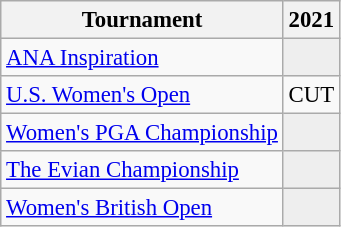<table class="wikitable" style="font-size:95%;text-align:center;">
<tr>
<th>Tournament</th>
<th>2021</th>
</tr>
<tr>
<td align=left><a href='#'>ANA Inspiration</a></td>
<td style="background:#eeeeee;"></td>
</tr>
<tr>
<td align=left><a href='#'>U.S. Women's Open</a></td>
<td>CUT</td>
</tr>
<tr>
<td align=left><a href='#'>Women's PGA Championship</a></td>
<td style="background:#eeeeee;"></td>
</tr>
<tr>
<td align=left><a href='#'>The Evian Championship</a></td>
<td style="background:#eeeeee;"></td>
</tr>
<tr>
<td align=left><a href='#'>Women's British Open</a></td>
<td style="background:#eeeeee;"></td>
</tr>
</table>
